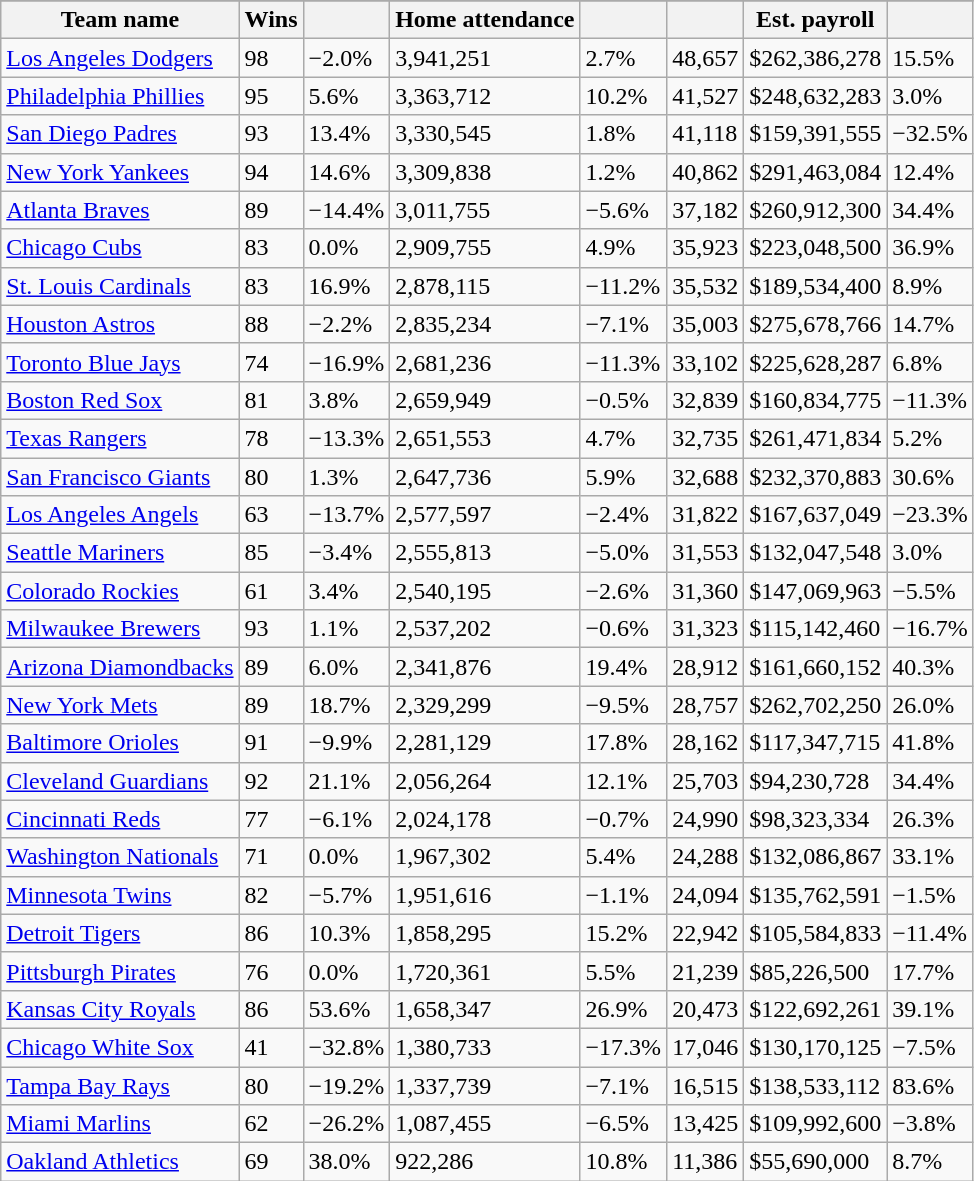<table class="wikitable sortable">
<tr style="text-align:center; font-size:larger;">
</tr>
<tr>
<th>Team name</th>
<th>Wins</th>
<th></th>
<th>Home attendance</th>
<th></th>
<th></th>
<th>Est. payroll</th>
<th></th>
</tr>
<tr>
<td><a href='#'>Los Angeles Dodgers</a></td>
<td>98</td>
<td>−2.0%</td>
<td>3,941,251</td>
<td>2.7%</td>
<td>48,657</td>
<td>$262,386,278</td>
<td>15.5%</td>
</tr>
<tr>
<td><a href='#'>Philadelphia Phillies</a></td>
<td>95</td>
<td>5.6%</td>
<td>3,363,712</td>
<td>10.2%</td>
<td>41,527</td>
<td>$248,632,283</td>
<td>3.0%</td>
</tr>
<tr>
<td><a href='#'>San Diego Padres</a></td>
<td>93</td>
<td>13.4%</td>
<td>3,330,545</td>
<td>1.8%</td>
<td>41,118</td>
<td>$159,391,555</td>
<td>−32.5%</td>
</tr>
<tr>
<td><a href='#'>New York Yankees</a></td>
<td>94</td>
<td>14.6%</td>
<td>3,309,838</td>
<td>1.2%</td>
<td>40,862</td>
<td>$291,463,084</td>
<td>12.4%</td>
</tr>
<tr>
<td><a href='#'>Atlanta Braves</a></td>
<td>89</td>
<td>−14.4%</td>
<td>3,011,755</td>
<td>−5.6%</td>
<td>37,182</td>
<td>$260,912,300</td>
<td>34.4%</td>
</tr>
<tr>
<td><a href='#'>Chicago Cubs</a></td>
<td>83</td>
<td>0.0%</td>
<td>2,909,755</td>
<td>4.9%</td>
<td>35,923</td>
<td>$223,048,500</td>
<td>36.9%</td>
</tr>
<tr>
<td><a href='#'>St. Louis Cardinals</a></td>
<td>83</td>
<td>16.9%</td>
<td>2,878,115</td>
<td>−11.2%</td>
<td>35,532</td>
<td>$189,534,400</td>
<td>8.9%</td>
</tr>
<tr>
<td><a href='#'>Houston Astros</a></td>
<td>88</td>
<td>−2.2%</td>
<td>2,835,234</td>
<td>−7.1%</td>
<td>35,003</td>
<td>$275,678,766</td>
<td>14.7%</td>
</tr>
<tr>
<td><a href='#'>Toronto Blue Jays</a></td>
<td>74</td>
<td>−16.9%</td>
<td>2,681,236</td>
<td>−11.3%</td>
<td>33,102</td>
<td>$225,628,287</td>
<td>6.8%</td>
</tr>
<tr>
<td><a href='#'>Boston Red Sox</a></td>
<td>81</td>
<td>3.8%</td>
<td>2,659,949</td>
<td>−0.5%</td>
<td>32,839</td>
<td>$160,834,775</td>
<td>−11.3%</td>
</tr>
<tr>
<td><a href='#'>Texas Rangers</a></td>
<td>78</td>
<td>−13.3%</td>
<td>2,651,553</td>
<td>4.7%</td>
<td>32,735</td>
<td>$261,471,834</td>
<td>5.2%</td>
</tr>
<tr>
<td><a href='#'>San Francisco Giants</a></td>
<td>80</td>
<td>1.3%</td>
<td>2,647,736</td>
<td>5.9%</td>
<td>32,688</td>
<td>$232,370,883</td>
<td>30.6%</td>
</tr>
<tr>
<td><a href='#'>Los Angeles Angels</a></td>
<td>63</td>
<td>−13.7%</td>
<td>2,577,597</td>
<td>−2.4%</td>
<td>31,822</td>
<td>$167,637,049</td>
<td>−23.3%</td>
</tr>
<tr>
<td><a href='#'>Seattle Mariners</a></td>
<td>85</td>
<td>−3.4%</td>
<td>2,555,813</td>
<td>−5.0%</td>
<td>31,553</td>
<td>$132,047,548</td>
<td>3.0%</td>
</tr>
<tr>
<td><a href='#'>Colorado Rockies</a></td>
<td>61</td>
<td>3.4%</td>
<td>2,540,195</td>
<td>−2.6%</td>
<td>31,360</td>
<td>$147,069,963</td>
<td>−5.5%</td>
</tr>
<tr>
<td><a href='#'>Milwaukee Brewers</a></td>
<td>93</td>
<td>1.1%</td>
<td>2,537,202</td>
<td>−0.6%</td>
<td>31,323</td>
<td>$115,142,460</td>
<td>−16.7%</td>
</tr>
<tr>
<td><a href='#'>Arizona Diamondbacks</a></td>
<td>89</td>
<td>6.0%</td>
<td>2,341,876</td>
<td>19.4%</td>
<td>28,912</td>
<td>$161,660,152</td>
<td>40.3%</td>
</tr>
<tr>
<td><a href='#'>New York Mets</a></td>
<td>89</td>
<td>18.7%</td>
<td>2,329,299</td>
<td>−9.5%</td>
<td>28,757</td>
<td>$262,702,250</td>
<td>26.0%</td>
</tr>
<tr>
<td><a href='#'>Baltimore Orioles</a></td>
<td>91</td>
<td>−9.9%</td>
<td>2,281,129</td>
<td>17.8%</td>
<td>28,162</td>
<td>$117,347,715</td>
<td>41.8%</td>
</tr>
<tr>
<td><a href='#'>Cleveland Guardians</a></td>
<td>92</td>
<td>21.1%</td>
<td>2,056,264</td>
<td>12.1%</td>
<td>25,703</td>
<td>$94,230,728</td>
<td>34.4%</td>
</tr>
<tr>
<td><a href='#'>Cincinnati Reds</a></td>
<td>77</td>
<td>−6.1%</td>
<td>2,024,178</td>
<td>−0.7%</td>
<td>24,990</td>
<td>$98,323,334</td>
<td>26.3%</td>
</tr>
<tr>
<td><a href='#'>Washington Nationals</a></td>
<td>71</td>
<td>0.0%</td>
<td>1,967,302</td>
<td>5.4%</td>
<td>24,288</td>
<td>$132,086,867</td>
<td>33.1%</td>
</tr>
<tr>
<td><a href='#'>Minnesota Twins</a></td>
<td>82</td>
<td>−5.7%</td>
<td>1,951,616</td>
<td>−1.1%</td>
<td>24,094</td>
<td>$135,762,591</td>
<td>−1.5%</td>
</tr>
<tr>
<td><a href='#'>Detroit Tigers</a></td>
<td>86</td>
<td>10.3%</td>
<td>1,858,295</td>
<td>15.2%</td>
<td>22,942</td>
<td>$105,584,833</td>
<td>−11.4%</td>
</tr>
<tr>
<td><a href='#'>Pittsburgh Pirates</a></td>
<td>76</td>
<td>0.0%</td>
<td>1,720,361</td>
<td>5.5%</td>
<td>21,239</td>
<td>$85,226,500</td>
<td>17.7%</td>
</tr>
<tr>
<td><a href='#'>Kansas City Royals</a></td>
<td>86</td>
<td>53.6%</td>
<td>1,658,347</td>
<td>26.9%</td>
<td>20,473</td>
<td>$122,692,261</td>
<td>39.1%</td>
</tr>
<tr>
<td><a href='#'>Chicago White Sox</a></td>
<td>41</td>
<td>−32.8%</td>
<td>1,380,733</td>
<td>−17.3%</td>
<td>17,046</td>
<td>$130,170,125</td>
<td>−7.5%</td>
</tr>
<tr>
<td><a href='#'>Tampa Bay Rays</a></td>
<td>80</td>
<td>−19.2%</td>
<td>1,337,739</td>
<td>−7.1%</td>
<td>16,515</td>
<td>$138,533,112</td>
<td>83.6%</td>
</tr>
<tr>
<td><a href='#'>Miami Marlins</a></td>
<td>62</td>
<td>−26.2%</td>
<td>1,087,455</td>
<td>−6.5%</td>
<td>13,425</td>
<td>$109,992,600</td>
<td>−3.8%</td>
</tr>
<tr>
<td><a href='#'>Oakland Athletics</a></td>
<td>69</td>
<td>38.0%</td>
<td>922,286</td>
<td>10.8%</td>
<td>11,386</td>
<td>$55,690,000</td>
<td>8.7%</td>
</tr>
</table>
